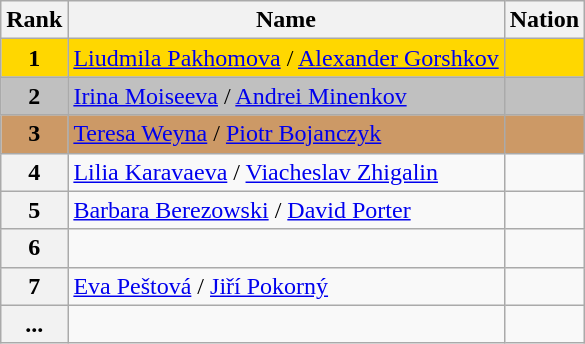<table class="wikitable">
<tr>
<th>Rank</th>
<th>Name</th>
<th>Nation</th>
</tr>
<tr bgcolor="gold">
<td align="center"><strong>1</strong></td>
<td><a href='#'>Liudmila Pakhomova</a> / <a href='#'>Alexander Gorshkov</a></td>
<td></td>
</tr>
<tr bgcolor="silver">
<td align="center"><strong>2</strong></td>
<td><a href='#'>Irina Moiseeva</a> / <a href='#'>Andrei Minenkov</a></td>
<td></td>
</tr>
<tr bgcolor="cc9966">
<td align="center"><strong>3</strong></td>
<td><a href='#'>Teresa Weyna</a> / <a href='#'>Piotr Bojanczyk</a></td>
<td></td>
</tr>
<tr>
<th>4</th>
<td><a href='#'>Lilia Karavaeva</a> / <a href='#'>Viacheslav Zhigalin</a></td>
<td></td>
</tr>
<tr>
<th>5</th>
<td><a href='#'>Barbara Berezowski</a> / <a href='#'>David Porter</a></td>
<td></td>
</tr>
<tr>
<th>6</th>
<td></td>
<td></td>
</tr>
<tr>
<th>7</th>
<td><a href='#'>Eva Peštová</a> / <a href='#'>Jiří Pokorný</a></td>
<td></td>
</tr>
<tr>
<th>...</th>
<td></td>
<td></td>
</tr>
</table>
